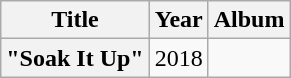<table class="wikitable plainrowheaders" style="text-align:center;" border="1">
<tr>
<th scope="col" rowspan="1">Title</th>
<th scope="col" rowspan="1">Year</th>
<th scope="col" rowspan="1">Album</th>
</tr>
<tr>
<th scope="row">"Soak It Up"<br></th>
<td>2018</td>
<td></td>
</tr>
</table>
